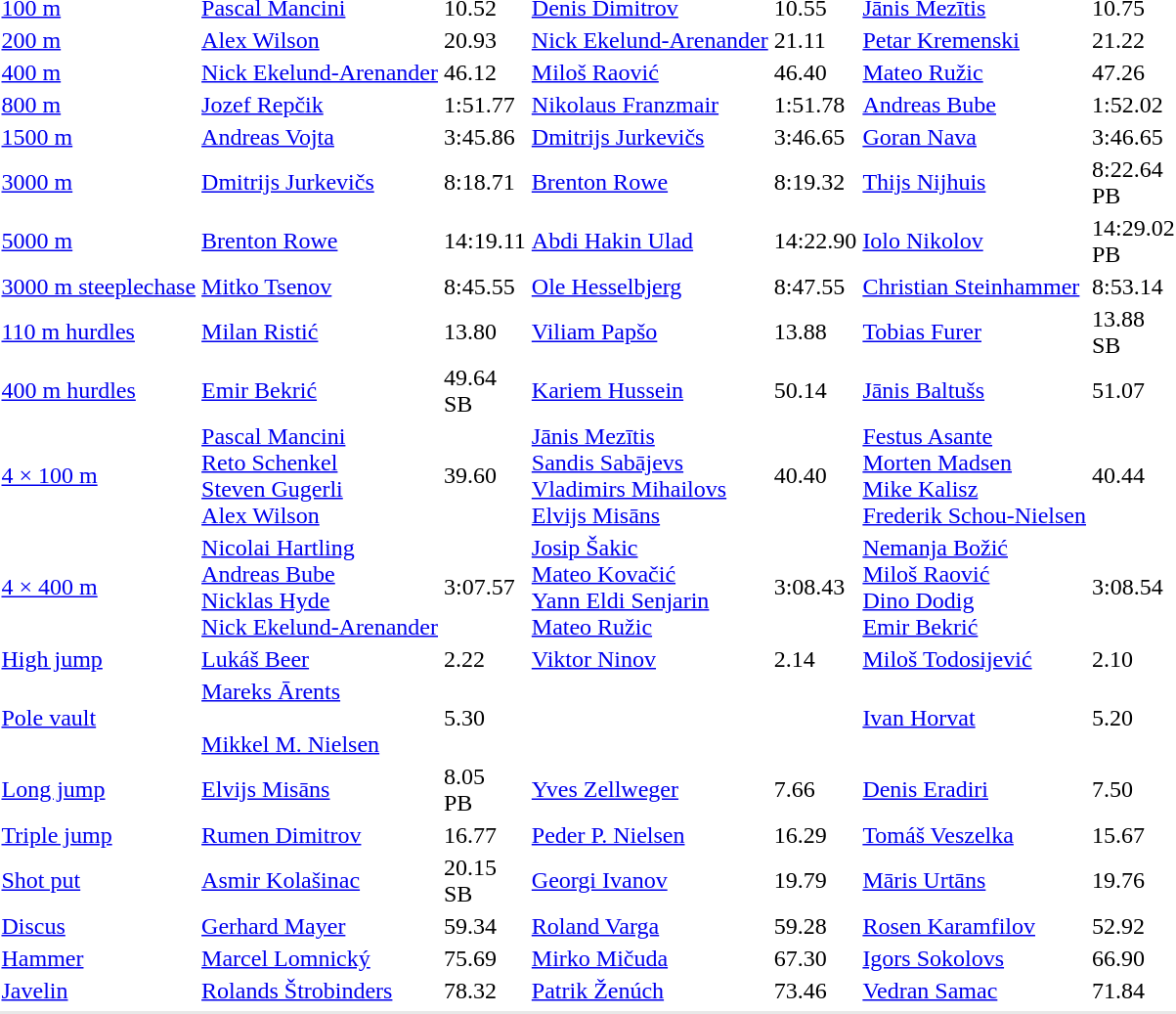<table>
<tr>
<td><a href='#'>100 m</a></td>
<td><a href='#'>Pascal Mancini</a><br></td>
<td>10.52</td>
<td><a href='#'>Denis Dimitrov</a><br></td>
<td>10.55</td>
<td><a href='#'>Jānis Mezītis</a><br></td>
<td>10.75</td>
</tr>
<tr>
<td><a href='#'>200 m</a></td>
<td><a href='#'>Alex Wilson</a><br></td>
<td>20.93</td>
<td><a href='#'>Nick Ekelund-Arenander</a><br></td>
<td>21.11</td>
<td><a href='#'>Petar Kremenski</a><br></td>
<td>21.22</td>
</tr>
<tr>
<td><a href='#'>400 m</a></td>
<td><a href='#'>Nick Ekelund-Arenander</a><br></td>
<td>46.12</td>
<td><a href='#'>Miloš Raović</a><br></td>
<td>46.40</td>
<td><a href='#'>Mateo Ružic</a><br></td>
<td>47.26</td>
</tr>
<tr>
<td><a href='#'>800 m</a></td>
<td><a href='#'>Jozef Repčik</a><br></td>
<td>1:51.77</td>
<td><a href='#'>Nikolaus Franzmair</a><br></td>
<td>1:51.78</td>
<td><a href='#'>Andreas Bube</a><br></td>
<td>1:52.02</td>
</tr>
<tr>
<td><a href='#'>1500 m</a></td>
<td><a href='#'>Andreas Vojta</a><br></td>
<td>3:45.86</td>
<td><a href='#'>Dmitrijs Jurkevičs</a><br></td>
<td>3:46.65</td>
<td><a href='#'>Goran Nava</a><br></td>
<td>3:46.65</td>
</tr>
<tr>
<td><a href='#'>3000 m</a></td>
<td><a href='#'>Dmitrijs Jurkevičs</a><br></td>
<td>8:18.71</td>
<td><a href='#'>Brenton Rowe</a><br></td>
<td>8:19.32</td>
<td><a href='#'>Thijs Nijhuis</a><br></td>
<td>8:22.64<br>PB</td>
</tr>
<tr>
<td><a href='#'>5000 m</a></td>
<td><a href='#'>Brenton Rowe</a><br></td>
<td>14:19.11</td>
<td><a href='#'>Abdi Hakin Ulad</a><br></td>
<td>14:22.90</td>
<td><a href='#'>Iolo Nikolov</a><br></td>
<td>14:29.02<br>PB</td>
</tr>
<tr>
<td><a href='#'>3000 m steeplechase</a></td>
<td><a href='#'>Mitko Tsenov</a><br></td>
<td>8:45.55</td>
<td><a href='#'>Ole Hesselbjerg</a><br></td>
<td>8:47.55</td>
<td><a href='#'>Christian Steinhammer</a><br></td>
<td>8:53.14</td>
</tr>
<tr>
<td><a href='#'>110 m hurdles</a></td>
<td><a href='#'>Milan Ristić</a><br></td>
<td>13.80</td>
<td><a href='#'>Viliam Papšo</a><br></td>
<td>13.88</td>
<td><a href='#'>Tobias Furer</a><br></td>
<td>13.88<br>SB</td>
</tr>
<tr>
<td><a href='#'>400 m hurdles</a></td>
<td><a href='#'>Emir Bekrić</a><br></td>
<td>49.64<br>SB</td>
<td><a href='#'>Kariem Hussein</a><br></td>
<td>50.14</td>
<td><a href='#'>Jānis Baltušs</a><br></td>
<td>51.07</td>
</tr>
<tr>
<td><a href='#'>4 × 100 m</a></td>
<td><a href='#'>Pascal Mancini</a><br><a href='#'>Reto Schenkel</a><br><a href='#'>Steven Gugerli</a><br><a href='#'>Alex Wilson</a><br></td>
<td>39.60</td>
<td><a href='#'>Jānis Mezītis</a><br><a href='#'>Sandis Sabājevs</a><br><a href='#'>Vladimirs Mihailovs</a><br><a href='#'>Elvijs Misāns</a><br></td>
<td>40.40</td>
<td><a href='#'>Festus Asante</a><br><a href='#'>Morten Madsen</a><br><a href='#'>Mike Kalisz</a><br><a href='#'>Frederik Schou-Nielsen</a><br></td>
<td>40.44</td>
</tr>
<tr>
<td><a href='#'>4 × 400 m</a></td>
<td><a href='#'>Nicolai Hartling</a><br><a href='#'>Andreas Bube</a><br><a href='#'>Nicklas Hyde</a><br><a href='#'>Nick Ekelund-Arenander</a><br></td>
<td>3:07.57</td>
<td><a href='#'>Josip Šakic</a><br><a href='#'>Mateo Kovačić</a><br><a href='#'>Yann Eldi Senjarin</a><br><a href='#'>Mateo Ružic</a><br></td>
<td>3:08.43</td>
<td><a href='#'>Nemanja Božić</a><br><a href='#'>Miloš Raović</a><br><a href='#'>Dino Dodig</a><br><a href='#'>Emir Bekrić</a><br></td>
<td>3:08.54</td>
</tr>
<tr>
<td><a href='#'>High jump</a></td>
<td><a href='#'>Lukáš Beer</a><br></td>
<td>2.22</td>
<td><a href='#'>Viktor Ninov</a><br></td>
<td>2.14</td>
<td><a href='#'>Miloš Todosijević</a><br></td>
<td>2.10</td>
</tr>
<tr>
<td><a href='#'>Pole vault</a></td>
<td><a href='#'>Mareks Ārents</a><br><br><a href='#'>Mikkel M. Nielsen</a><br></td>
<td>5.30</td>
<td></td>
<td></td>
<td><a href='#'>Ivan Horvat</a><br></td>
<td>5.20</td>
</tr>
<tr>
<td><a href='#'>Long jump</a></td>
<td><a href='#'>Elvijs Misāns</a><br></td>
<td>8.05<br>PB</td>
<td><a href='#'>Yves Zellweger</a><br></td>
<td>7.66</td>
<td><a href='#'>Denis Eradiri</a><br></td>
<td>7.50</td>
</tr>
<tr>
<td><a href='#'>Triple jump</a></td>
<td><a href='#'>Rumen Dimitrov</a><br></td>
<td>16.77</td>
<td><a href='#'>Peder P. Nielsen</a><br></td>
<td>16.29</td>
<td><a href='#'>Tomáš Veszelka</a><br></td>
<td>15.67</td>
</tr>
<tr>
<td><a href='#'>Shot put</a></td>
<td><a href='#'>Asmir Kolašinac</a><br></td>
<td>20.15<br>SB</td>
<td><a href='#'>Georgi Ivanov</a><br></td>
<td>19.79</td>
<td><a href='#'>Māris Urtāns</a><br></td>
<td>19.76</td>
</tr>
<tr>
<td><a href='#'>Discus</a></td>
<td><a href='#'>Gerhard Mayer</a><br></td>
<td>59.34</td>
<td><a href='#'>Roland Varga</a><br></td>
<td>59.28</td>
<td><a href='#'>Rosen Karamfilov</a><br></td>
<td>52.92</td>
</tr>
<tr>
<td><a href='#'>Hammer</a></td>
<td><a href='#'>Marcel Lomnický</a><br></td>
<td>75.69</td>
<td><a href='#'>Mirko Mičuda</a><br></td>
<td>67.30</td>
<td><a href='#'>Igors Sokolovs</a><br></td>
<td>66.90</td>
</tr>
<tr>
<td><a href='#'>Javelin</a></td>
<td><a href='#'>Rolands Štrobinders</a><br></td>
<td>78.32</td>
<td><a href='#'>Patrik Ženúch</a><br></td>
<td>73.46</td>
<td><a href='#'>Vedran Samac</a><br></td>
<td>71.84</td>
</tr>
<tr>
</tr>
<tr bgcolor= e8e8e8>
<td colspan=7></td>
</tr>
</table>
